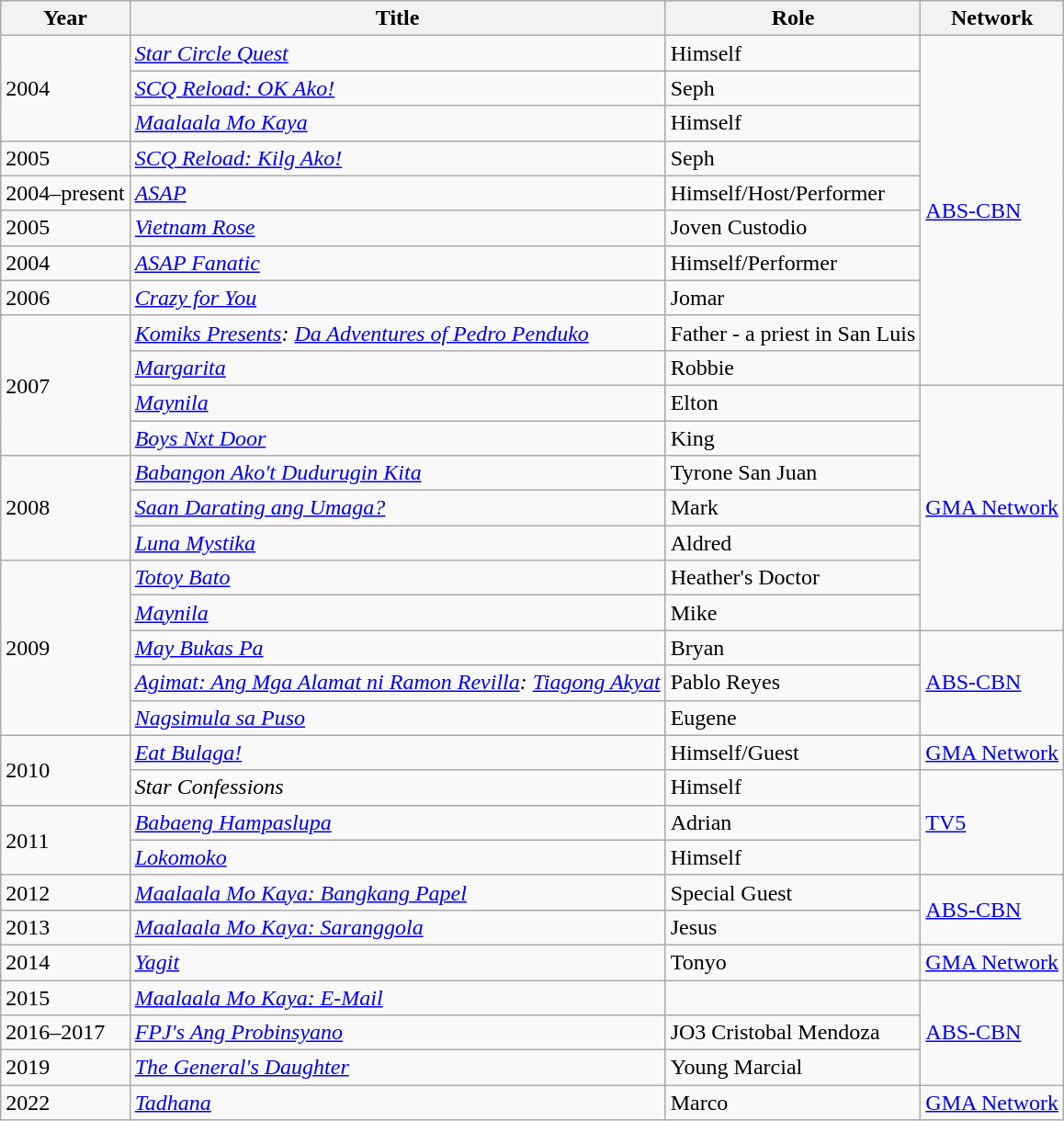<table class="wikitable sortable">
<tr>
<th>Year</th>
<th>Title</th>
<th>Role</th>
<th>Network</th>
</tr>
<tr>
<td rowspan="3">2004</td>
<td><em><a href='#'>Star Circle Quest</a></em></td>
<td>Himself</td>
<td rowspan="10"><a href='#'>ABS-CBN</a></td>
</tr>
<tr>
<td><em><a href='#'>SCQ Reload: OK Ako!</a></em></td>
<td>Seph</td>
</tr>
<tr>
<td><em><a href='#'>Maalaala Mo Kaya</a></em></td>
<td>Himself</td>
</tr>
<tr>
<td>2005</td>
<td><em><a href='#'>SCQ Reload: Kilg Ako!</a></em></td>
<td>Seph</td>
</tr>
<tr>
<td>2004–present</td>
<td><em><a href='#'>ASAP</a></em></td>
<td>Himself/Host/Performer</td>
</tr>
<tr>
<td>2005</td>
<td><em><a href='#'>Vietnam Rose</a></em></td>
<td>Joven Custodio</td>
</tr>
<tr>
<td>2004</td>
<td><em><a href='#'>ASAP Fanatic</a></em></td>
<td>Himself/Performer</td>
</tr>
<tr>
<td>2006</td>
<td><em><a href='#'>Crazy for You</a></em></td>
<td>Jomar</td>
</tr>
<tr>
<td rowspan="4">2007</td>
<td><em><a href='#'>Komiks Presents</a>: <a href='#'>Da Adventures of Pedro Penduko</a></em></td>
<td>Father - a priest in San Luis</td>
</tr>
<tr>
<td><em><a href='#'>Margarita</a></em></td>
<td>Robbie</td>
</tr>
<tr>
<td><em><a href='#'>Maynila</a></em></td>
<td>Elton</td>
<td rowspan="7"><a href='#'>GMA Network</a></td>
</tr>
<tr>
<td><em><a href='#'>Boys Nxt Door</a></em></td>
<td>King</td>
</tr>
<tr>
<td rowspan="3">2008</td>
<td><em><a href='#'>Babangon Ako't Dudurugin Kita</a></em></td>
<td>Tyrone San Juan</td>
</tr>
<tr>
<td><em><a href='#'>Saan Darating ang Umaga?</a></em></td>
<td>Mark</td>
</tr>
<tr>
<td><em><a href='#'>Luna Mystika</a></em></td>
<td>Aldred</td>
</tr>
<tr>
<td rowspan="5">2009</td>
<td><em><a href='#'>Totoy Bato</a></em></td>
<td>Heather's Doctor</td>
</tr>
<tr>
<td><em><a href='#'>Maynila</a></em></td>
<td>Mike</td>
</tr>
<tr>
<td><em><a href='#'>May Bukas Pa</a></em></td>
<td>Bryan</td>
<td rowspan="3"><a href='#'>ABS-CBN</a></td>
</tr>
<tr>
<td><em><a href='#'>Agimat: Ang Mga Alamat ni Ramon Revilla</a>: <a href='#'>Tiagong Akyat</a></em></td>
<td>Pablo Reyes</td>
</tr>
<tr>
<td><em><a href='#'>Nagsimula sa Puso</a></em></td>
<td>Eugene</td>
</tr>
<tr>
<td rowspan="2">2010</td>
<td><em><a href='#'>Eat Bulaga!</a></em></td>
<td>Himself/Guest</td>
<td><a href='#'>GMA Network</a></td>
</tr>
<tr>
<td><em>Star Confessions</em></td>
<td>Himself</td>
<td rowspan="3"><a href='#'>TV5</a></td>
</tr>
<tr>
<td rowspan="2">2011</td>
<td><em><a href='#'>Babaeng Hampaslupa</a></em></td>
<td>Adrian</td>
</tr>
<tr>
<td><em><a href='#'>Lokomoko</a></em></td>
<td>Himself</td>
</tr>
<tr>
<td>2012</td>
<td><em><a href='#'>Maalaala Mo Kaya: Bangkang Papel</a></em></td>
<td>Special Guest</td>
<td rowspan="2"><a href='#'>ABS-CBN</a></td>
</tr>
<tr>
<td>2013</td>
<td><em><a href='#'>Maalaala Mo Kaya: Saranggola</a></em></td>
<td>Jesus</td>
</tr>
<tr>
<td>2014</td>
<td><em><a href='#'>Yagit</a></em></td>
<td>Tonyo</td>
<td><a href='#'>GMA Network</a></td>
</tr>
<tr>
<td>2015</td>
<td><em><a href='#'>Maalaala Mo Kaya: E-Mail</a></em></td>
<td></td>
<td rowspan="3"><a href='#'>ABS-CBN</a></td>
</tr>
<tr>
<td>2016–2017</td>
<td><em><a href='#'>FPJ's Ang Probinsyano</a></em></td>
<td>JO3 Cristobal Mendoza</td>
</tr>
<tr>
<td>2019</td>
<td><em><a href='#'>The General's Daughter</a></em></td>
<td>Young Marcial</td>
</tr>
<tr>
<td>2022</td>
<td><em><a href='#'>Tadhana</a></em></td>
<td>Marco</td>
<td><a href='#'>GMA Network</a></td>
</tr>
</table>
